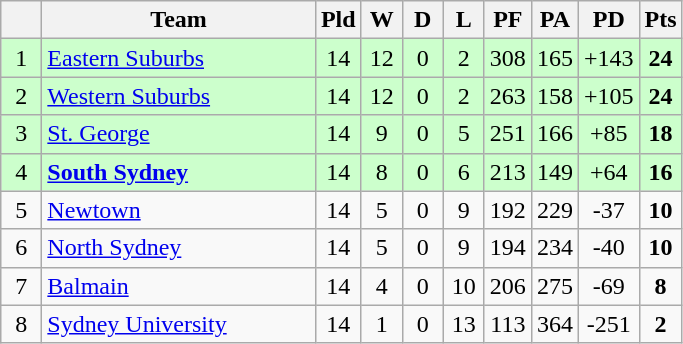<table class="wikitable" style="text-align:center;">
<tr>
<th width="20"></th>
<th width="175">Team</th>
<th width="20">Pld</th>
<th width="20">W</th>
<th width="20">D</th>
<th width="20">L</th>
<th width="20">PF</th>
<th width="20">PA</th>
<th width="20">PD</th>
<th width="20">Pts</th>
</tr>
<tr style="background: #ccffcc;">
<td>1</td>
<td style="text-align:left;"> <a href='#'>Eastern Suburbs</a></td>
<td>14</td>
<td>12</td>
<td>0</td>
<td>2</td>
<td>308</td>
<td>165</td>
<td>+143</td>
<td><strong>24</strong></td>
</tr>
<tr style="background: #ccffcc;">
<td>2</td>
<td style="text-align:left;"> <a href='#'>Western Suburbs</a></td>
<td>14</td>
<td>12</td>
<td>0</td>
<td>2</td>
<td>263</td>
<td>158</td>
<td>+105</td>
<td><strong>24</strong></td>
</tr>
<tr style="background: #ccffcc;">
<td>3</td>
<td style="text-align:left;"> <a href='#'>St. George</a></td>
<td>14</td>
<td>9</td>
<td>0</td>
<td>5</td>
<td>251</td>
<td>166</td>
<td>+85</td>
<td><strong>18</strong></td>
</tr>
<tr style="background: #ccffcc;">
<td>4</td>
<td style="text-align:left;"><strong> <a href='#'>South Sydney</a></strong></td>
<td>14</td>
<td>8</td>
<td>0</td>
<td>6</td>
<td>213</td>
<td>149</td>
<td>+64</td>
<td><strong>16</strong></td>
</tr>
<tr>
<td>5</td>
<td style="text-align:left;"> <a href='#'>Newtown</a></td>
<td>14</td>
<td>5</td>
<td>0</td>
<td>9</td>
<td>192</td>
<td>229</td>
<td>-37</td>
<td><strong>10</strong></td>
</tr>
<tr>
<td>6</td>
<td style="text-align:left;"> <a href='#'>North Sydney</a></td>
<td>14</td>
<td>5</td>
<td>0</td>
<td>9</td>
<td>194</td>
<td>234</td>
<td>-40</td>
<td><strong>10</strong></td>
</tr>
<tr>
<td>7</td>
<td style="text-align:left;"> <a href='#'>Balmain</a></td>
<td>14</td>
<td>4</td>
<td>0</td>
<td>10</td>
<td>206</td>
<td>275</td>
<td>-69</td>
<td><strong>8</strong></td>
</tr>
<tr>
<td>8</td>
<td style="text-align:left;"> <a href='#'>Sydney University</a></td>
<td>14</td>
<td>1</td>
<td>0</td>
<td>13</td>
<td>113</td>
<td>364</td>
<td>-251</td>
<td><strong>2</strong></td>
</tr>
</table>
